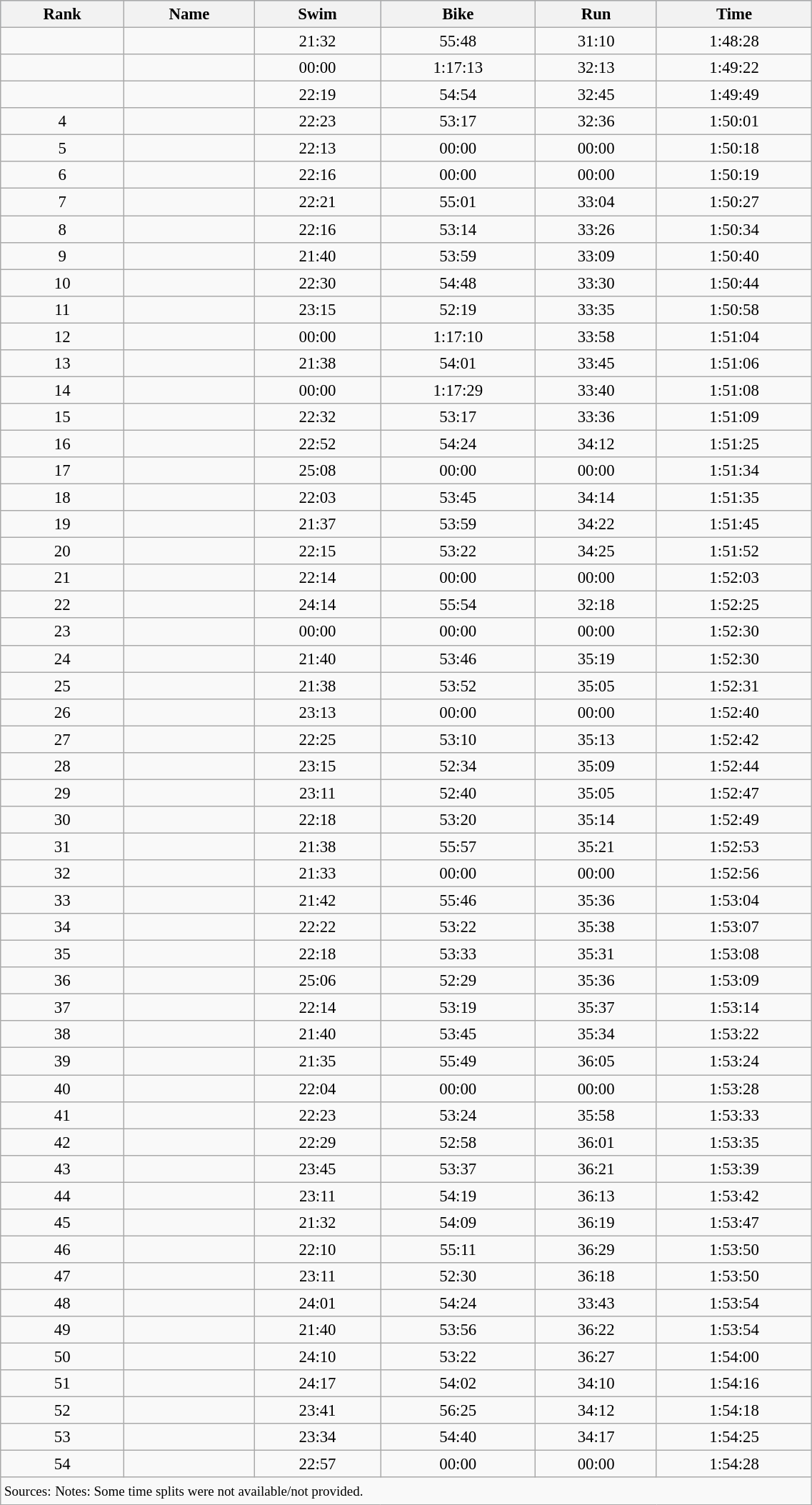<table class="wikitable sortable" style="font-size:95%" width="60%">
<tr bgcolor="lightsteelblue">
<th>Rank</th>
<th>Name</th>
<th>Swim</th>
<th>Bike</th>
<th>Run</th>
<th>Time</th>
</tr>
<tr align="center">
<td></td>
<td align="left"></td>
<td>21:32</td>
<td>55:48</td>
<td>31:10</td>
<td>1:48:28</td>
</tr>
<tr align="center">
<td></td>
<td align="left"></td>
<td>00:00</td>
<td>1:17:13</td>
<td>32:13</td>
<td>1:49:22</td>
</tr>
<tr align="center">
<td></td>
<td align="left"></td>
<td>22:19</td>
<td>54:54</td>
<td>32:45</td>
<td>1:49:49</td>
</tr>
<tr align="center">
<td>4</td>
<td align="left"></td>
<td>22:23</td>
<td>53:17</td>
<td>32:36</td>
<td>1:50:01</td>
</tr>
<tr align="center">
<td>5</td>
<td align="left"></td>
<td>22:13</td>
<td>00:00</td>
<td>00:00</td>
<td>1:50:18</td>
</tr>
<tr align="center">
<td>6</td>
<td align="left"></td>
<td>22:16</td>
<td>00:00</td>
<td>00:00</td>
<td>1:50:19</td>
</tr>
<tr align="center">
<td>7</td>
<td align="left"></td>
<td>22:21</td>
<td>55:01</td>
<td>33:04</td>
<td>1:50:27</td>
</tr>
<tr align="center">
<td>8</td>
<td align="left"></td>
<td>22:16</td>
<td>53:14</td>
<td>33:26</td>
<td>1:50:34</td>
</tr>
<tr align="center">
<td>9</td>
<td align="left"></td>
<td>21:40</td>
<td>53:59</td>
<td>33:09</td>
<td>1:50:40</td>
</tr>
<tr align="center">
<td>10</td>
<td align="left"></td>
<td>22:30</td>
<td>54:48</td>
<td>33:30</td>
<td>1:50:44</td>
</tr>
<tr align="center">
<td>11</td>
<td align="left"></td>
<td>23:15</td>
<td>52:19</td>
<td>33:35</td>
<td>1:50:58</td>
</tr>
<tr align="center">
<td>12</td>
<td align="left"></td>
<td>00:00</td>
<td>1:17:10</td>
<td>33:58</td>
<td>1:51:04</td>
</tr>
<tr align="center">
<td>13</td>
<td align="left"></td>
<td>21:38</td>
<td>54:01</td>
<td>33:45</td>
<td>1:51:06</td>
</tr>
<tr align="center">
<td>14</td>
<td align="left"></td>
<td>00:00</td>
<td>1:17:29</td>
<td>33:40</td>
<td>1:51:08</td>
</tr>
<tr align="center">
<td>15</td>
<td align="left"></td>
<td>22:32</td>
<td>53:17</td>
<td>33:36</td>
<td>1:51:09</td>
</tr>
<tr align="center">
<td>16</td>
<td align="left"></td>
<td>22:52</td>
<td>54:24</td>
<td>34:12</td>
<td>1:51:25</td>
</tr>
<tr align="center">
<td>17</td>
<td align="left"></td>
<td>25:08</td>
<td>00:00</td>
<td>00:00</td>
<td>1:51:34</td>
</tr>
<tr align="center">
<td>18</td>
<td align="left"></td>
<td>22:03</td>
<td>53:45</td>
<td>34:14</td>
<td>1:51:35</td>
</tr>
<tr align="center">
<td>19</td>
<td align="left"></td>
<td>21:37</td>
<td>53:59</td>
<td>34:22</td>
<td>1:51:45</td>
</tr>
<tr align="center">
<td>20</td>
<td align="left"></td>
<td>22:15</td>
<td>53:22</td>
<td>34:25</td>
<td>1:51:52</td>
</tr>
<tr align="center">
<td>21</td>
<td align="left"></td>
<td>22:14</td>
<td>00:00</td>
<td>00:00</td>
<td>1:52:03</td>
</tr>
<tr align="center">
<td>22</td>
<td align="left"></td>
<td>24:14</td>
<td>55:54</td>
<td>32:18</td>
<td>1:52:25</td>
</tr>
<tr align="center">
<td>23</td>
<td align="left"></td>
<td>00:00</td>
<td>00:00</td>
<td>00:00</td>
<td>1:52:30</td>
</tr>
<tr align="center">
<td>24</td>
<td align="left"></td>
<td>21:40</td>
<td>53:46</td>
<td>35:19</td>
<td>1:52:30</td>
</tr>
<tr align="center">
<td>25</td>
<td align="left"></td>
<td>21:38</td>
<td>53:52</td>
<td>35:05</td>
<td>1:52:31</td>
</tr>
<tr align="center">
<td>26</td>
<td align="left"></td>
<td>23:13</td>
<td>00:00</td>
<td>00:00</td>
<td>1:52:40</td>
</tr>
<tr align="center">
<td>27</td>
<td align="left"></td>
<td>22:25</td>
<td>53:10</td>
<td>35:13</td>
<td>1:52:42</td>
</tr>
<tr align="center">
<td>28</td>
<td align="left"></td>
<td>23:15</td>
<td>52:34</td>
<td>35:09</td>
<td>1:52:44</td>
</tr>
<tr align="center">
<td>29</td>
<td align="left"></td>
<td>23:11</td>
<td>52:40</td>
<td>35:05</td>
<td>1:52:47</td>
</tr>
<tr align="center">
<td>30</td>
<td align="left"></td>
<td>22:18</td>
<td>53:20</td>
<td>35:14</td>
<td>1:52:49</td>
</tr>
<tr align="center">
<td>31</td>
<td align="left"></td>
<td>21:38</td>
<td>55:57</td>
<td>35:21</td>
<td>1:52:53</td>
</tr>
<tr align="center">
<td>32</td>
<td align="left"></td>
<td>21:33</td>
<td>00:00</td>
<td>00:00</td>
<td>1:52:56</td>
</tr>
<tr align="center">
<td>33</td>
<td align="left"></td>
<td>21:42</td>
<td>55:46</td>
<td>35:36</td>
<td>1:53:04</td>
</tr>
<tr align="center">
<td>34</td>
<td align="left"></td>
<td>22:22</td>
<td>53:22</td>
<td>35:38</td>
<td>1:53:07</td>
</tr>
<tr align="center">
<td>35</td>
<td align="left"></td>
<td>22:18</td>
<td>53:33</td>
<td>35:31</td>
<td>1:53:08</td>
</tr>
<tr align="center">
<td>36</td>
<td align="left"></td>
<td>25:06</td>
<td>52:29</td>
<td>35:36</td>
<td>1:53:09</td>
</tr>
<tr align="center">
<td>37</td>
<td align="left"></td>
<td>22:14</td>
<td>53:19</td>
<td>35:37</td>
<td>1:53:14</td>
</tr>
<tr align="center">
<td>38</td>
<td align="left"></td>
<td>21:40</td>
<td>53:45</td>
<td>35:34</td>
<td>1:53:22</td>
</tr>
<tr align="center">
<td>39</td>
<td align="left"></td>
<td>21:35</td>
<td>55:49</td>
<td>36:05</td>
<td>1:53:24</td>
</tr>
<tr align="center">
<td>40</td>
<td align="left"></td>
<td>22:04</td>
<td>00:00</td>
<td>00:00</td>
<td>1:53:28</td>
</tr>
<tr align="center">
<td>41</td>
<td align="left"></td>
<td>22:23</td>
<td>53:24</td>
<td>35:58</td>
<td>1:53:33</td>
</tr>
<tr align="center">
<td>42</td>
<td align="left"></td>
<td>22:29</td>
<td>52:58</td>
<td>36:01</td>
<td>1:53:35</td>
</tr>
<tr align="center">
<td>43</td>
<td align="left"></td>
<td>23:45</td>
<td>53:37</td>
<td>36:21</td>
<td>1:53:39</td>
</tr>
<tr align="center">
<td>44</td>
<td align="left"></td>
<td>23:11</td>
<td>54:19</td>
<td>36:13</td>
<td>1:53:42</td>
</tr>
<tr align="center">
<td>45</td>
<td align="left"></td>
<td>21:32</td>
<td>54:09</td>
<td>36:19</td>
<td>1:53:47</td>
</tr>
<tr align="center">
<td>46</td>
<td align="left"></td>
<td>22:10</td>
<td>55:11</td>
<td>36:29</td>
<td>1:53:50</td>
</tr>
<tr align="center">
<td>47</td>
<td align="left"></td>
<td>23:11</td>
<td>52:30</td>
<td>36:18</td>
<td>1:53:50</td>
</tr>
<tr align="center">
<td>48</td>
<td align="left"></td>
<td>24:01</td>
<td>54:24</td>
<td>33:43</td>
<td>1:53:54</td>
</tr>
<tr align="center">
<td>49</td>
<td align="left"></td>
<td>21:40</td>
<td>53:56</td>
<td>36:22</td>
<td>1:53:54</td>
</tr>
<tr align="center">
<td>50</td>
<td align="left"></td>
<td>24:10</td>
<td>53:22</td>
<td>36:27</td>
<td>1:54:00</td>
</tr>
<tr align="center">
<td>51</td>
<td align="left"></td>
<td>24:17</td>
<td>54:02</td>
<td>34:10</td>
<td>1:54:16</td>
</tr>
<tr align="center">
<td>52</td>
<td align="left"></td>
<td>23:41</td>
<td>56:25</td>
<td>34:12</td>
<td>1:54:18</td>
</tr>
<tr align="center">
<td>53</td>
<td align="left"></td>
<td>23:34</td>
<td>54:40</td>
<td>34:17</td>
<td>1:54:25</td>
</tr>
<tr align="center">
<td>54</td>
<td align="left"></td>
<td>22:57</td>
<td>00:00</td>
<td>00:00</td>
<td>1:54:28</td>
</tr>
<tr class="sortbottom">
<td colspan="6"><small>Sources:</small> <small>Notes: Some time splits were not available/not provided.</small></td>
</tr>
</table>
